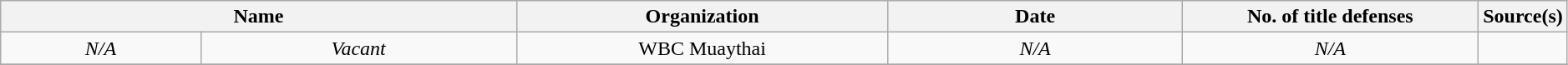<table class="wikitable" style="width:99%; text-align:center;">
<tr>
<th colspan="2" style="width:35%;">Name</th>
<th style="width:25%;">Organization</th>
<th width=20%>Date</th>
<th width=20%>No. of title defenses</th>
<th>Source(s)</th>
</tr>
<tr>
<td><em>N/A</em></td>
<td><em>Vacant</em></td>
<td>WBC Muaythai</td>
<td><em>N/A</em></td>
<td><em>N/A</em></td>
<td></td>
</tr>
<tr>
</tr>
</table>
